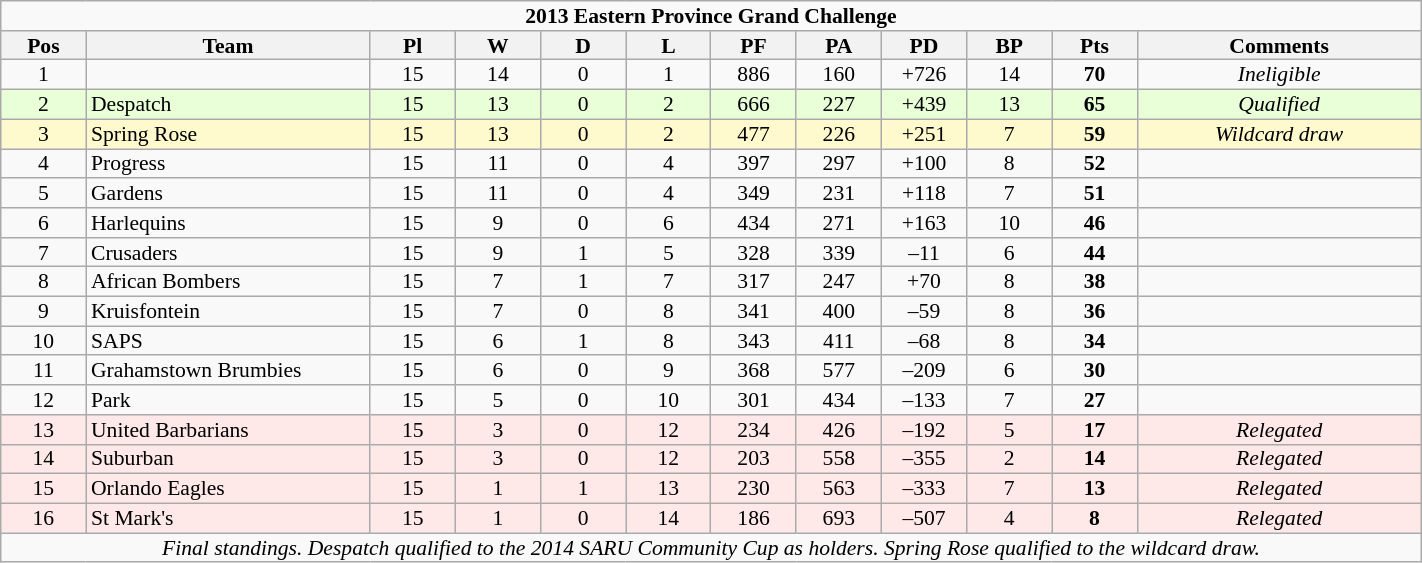<table class="wikitable"  style="text-align:center; line-height:90%; font-size:90%; width:75%;">
<tr>
<td colspan=12><strong>2013 Eastern Province Grand Challenge</strong></td>
</tr>
<tr>
<th style="width:6%;">Pos</th>
<th style="width:20%;">Team</th>
<th style="width:6%;">Pl</th>
<th style="width:6%;">W</th>
<th style="width:6%;">D</th>
<th style="width:6%;">L</th>
<th style="width:6%;">PF</th>
<th style="width:6%;">PA</th>
<th style="width:6%;">PD</th>
<th style="width:6%;">BP</th>
<th style="width:6%;">Pts</th>
<th style="width:20%;">Comments<br></th>
</tr>
<tr>
<td>1</td>
<td style="text-align:left;"></td>
<td>15</td>
<td>14</td>
<td>0</td>
<td>1</td>
<td>886</td>
<td>160</td>
<td>+726</td>
<td>14</td>
<td><strong>70</strong></td>
<td><em>Ineligible</em></td>
</tr>
<tr bgcolor="#E8FFD8">
<td>2</td>
<td style="text-align:left;">Despatch</td>
<td>15</td>
<td>13</td>
<td>0</td>
<td>2</td>
<td>666</td>
<td>227</td>
<td>+439</td>
<td>13</td>
<td><strong>65</strong></td>
<td><em>Qualified</em></td>
</tr>
<tr bgcolor="#FFFACD">
<td>3</td>
<td style="text-align:left;">Spring Rose</td>
<td>15</td>
<td>13</td>
<td>0</td>
<td>2</td>
<td>477</td>
<td>226</td>
<td>+251</td>
<td>7</td>
<td><strong>59</strong></td>
<td><em>Wildcard draw</em></td>
</tr>
<tr>
<td>4</td>
<td style="text-align:left;">Progress</td>
<td>15</td>
<td>11</td>
<td>0</td>
<td>4</td>
<td>397</td>
<td>297</td>
<td>+100</td>
<td>8</td>
<td><strong>52</strong></td>
<td></td>
</tr>
<tr>
<td>5</td>
<td style="text-align:left;">Gardens</td>
<td>15</td>
<td>11</td>
<td>0</td>
<td>4</td>
<td>349</td>
<td>231</td>
<td>+118</td>
<td>7</td>
<td><strong>51</strong></td>
<td></td>
</tr>
<tr>
<td>6</td>
<td style="text-align:left;">Harlequins</td>
<td>15</td>
<td>9</td>
<td>0</td>
<td>6</td>
<td>434</td>
<td>271</td>
<td>+163</td>
<td>10</td>
<td><strong>46</strong></td>
<td></td>
</tr>
<tr>
<td>7</td>
<td style="text-align:left;">Crusaders</td>
<td>15</td>
<td>9</td>
<td>1</td>
<td>5</td>
<td>328</td>
<td>339</td>
<td>–11</td>
<td>6</td>
<td><strong>44</strong></td>
<td></td>
</tr>
<tr>
<td>8</td>
<td style="text-align:left;">African Bombers</td>
<td>15</td>
<td>7</td>
<td>1</td>
<td>7</td>
<td>317</td>
<td>247</td>
<td>+70</td>
<td>8</td>
<td><strong>38</strong></td>
<td></td>
</tr>
<tr>
<td>9</td>
<td style="text-align:left;">Kruisfontein</td>
<td>15</td>
<td>7</td>
<td>0</td>
<td>8</td>
<td>341</td>
<td>400</td>
<td>–59</td>
<td>8</td>
<td><strong>36</strong></td>
<td></td>
</tr>
<tr>
<td>10</td>
<td style="text-align:left;">SAPS</td>
<td>15</td>
<td>6</td>
<td>1</td>
<td>8</td>
<td>343</td>
<td>411</td>
<td>–68</td>
<td>8</td>
<td><strong>34</strong></td>
<td></td>
</tr>
<tr>
<td>11</td>
<td style="text-align:left;">Grahamstown Brumbies</td>
<td>15</td>
<td>6</td>
<td>0</td>
<td>9</td>
<td>368</td>
<td>577</td>
<td>–209</td>
<td>6</td>
<td><strong>30</strong></td>
<td></td>
</tr>
<tr>
<td>12</td>
<td style="text-align:left;">Park</td>
<td>15</td>
<td>5</td>
<td>0</td>
<td>10</td>
<td>301</td>
<td>434</td>
<td>–133</td>
<td>7</td>
<td><strong>27</strong></td>
<td></td>
</tr>
<tr bgcolor="#FFE8E8">
<td>13</td>
<td style="text-align:left;">United Barbarians</td>
<td>15</td>
<td>3</td>
<td>0</td>
<td>12</td>
<td>234</td>
<td>426</td>
<td>–192</td>
<td>5</td>
<td><strong>17</strong></td>
<td><em>Relegated</em></td>
</tr>
<tr bgcolor="#FFE8E8">
<td>14</td>
<td style="text-align:left;">Suburban</td>
<td>15</td>
<td>3</td>
<td>0</td>
<td>12</td>
<td>203</td>
<td>558</td>
<td>–355</td>
<td>2</td>
<td><strong>14</strong></td>
<td><em>Relegated</em></td>
</tr>
<tr bgcolor="#FFE8E8">
<td>15</td>
<td style="text-align:left;">Orlando Eagles</td>
<td>15</td>
<td>1</td>
<td>1</td>
<td>13</td>
<td>230</td>
<td>563</td>
<td>–333</td>
<td>7</td>
<td><strong>13</strong></td>
<td><em>Relegated</em></td>
</tr>
<tr bgcolor="#FFE8E8">
<td>16</td>
<td style="text-align:left;">St Mark's</td>
<td>15</td>
<td>1</td>
<td>0</td>
<td>14</td>
<td>186</td>
<td>693</td>
<td>–507</td>
<td>4</td>
<td><strong>8</strong></td>
<td><em>Relegated</em></td>
</tr>
<tr>
<td colspan=12><em>Final standings. Despatch qualified to the 2014 SARU Community Cup as holders. Spring Rose qualified to the wildcard draw.</em></td>
</tr>
</table>
